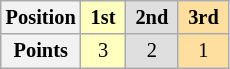<table class="wikitable" style="font-size:85%; text-align:center">
<tr>
<th>Position</th>
<td style="background:#FFFFBF;"> <strong>1st</strong> </td>
<td style="background:#DFDFDF;"> <strong>2nd</strong> </td>
<td style="background:#FFDF9F;"> <strong>3rd</strong> </td>
</tr>
<tr>
<th>Points</th>
<td style="background:#FFFFBF;">3</td>
<td style="background:#DFDFDF;">2</td>
<td style="background:#FFDF9F;">1</td>
</tr>
</table>
